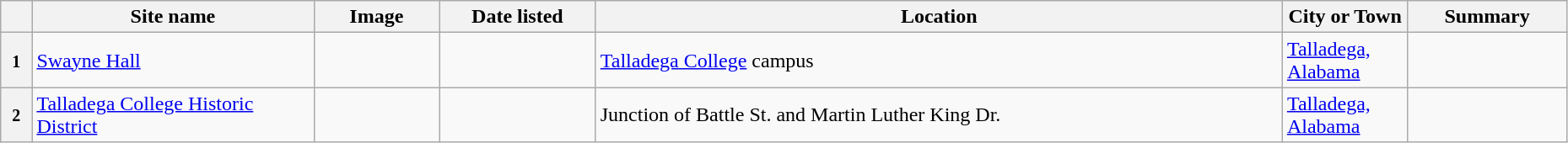<table class="wikitable sortable" style="width:98%">
<tr>
<th width = 2% ></th>
<th width = 18% ><strong>Site name</strong></th>
<th width = 8% class="unsortable" ><strong>Image</strong></th>
<th width = 10% ><strong>Date listed</strong></th>
<th><strong>Location</strong></th>
<th width = 8% ><strong>City or Town</strong></th>
<th class="unsortable" ><strong>Summary</strong></th>
</tr>
<tr>
<th><small>1</small></th>
<td><a href='#'>Swayne Hall</a></td>
<td></td>
<td></td>
<td><a href='#'>Talladega College</a> campus<br><small></small></td>
<td><a href='#'>Talladega, Alabama</a></td>
<td></td>
</tr>
<tr>
<th><small>2</small></th>
<td><a href='#'>Talladega College Historic District</a></td>
<td></td>
<td></td>
<td>Junction of Battle St. and Martin Luther King Dr.<br><small></small></td>
<td><a href='#'>Talladega, Alabama</a></td>
<td></td>
</tr>
</table>
